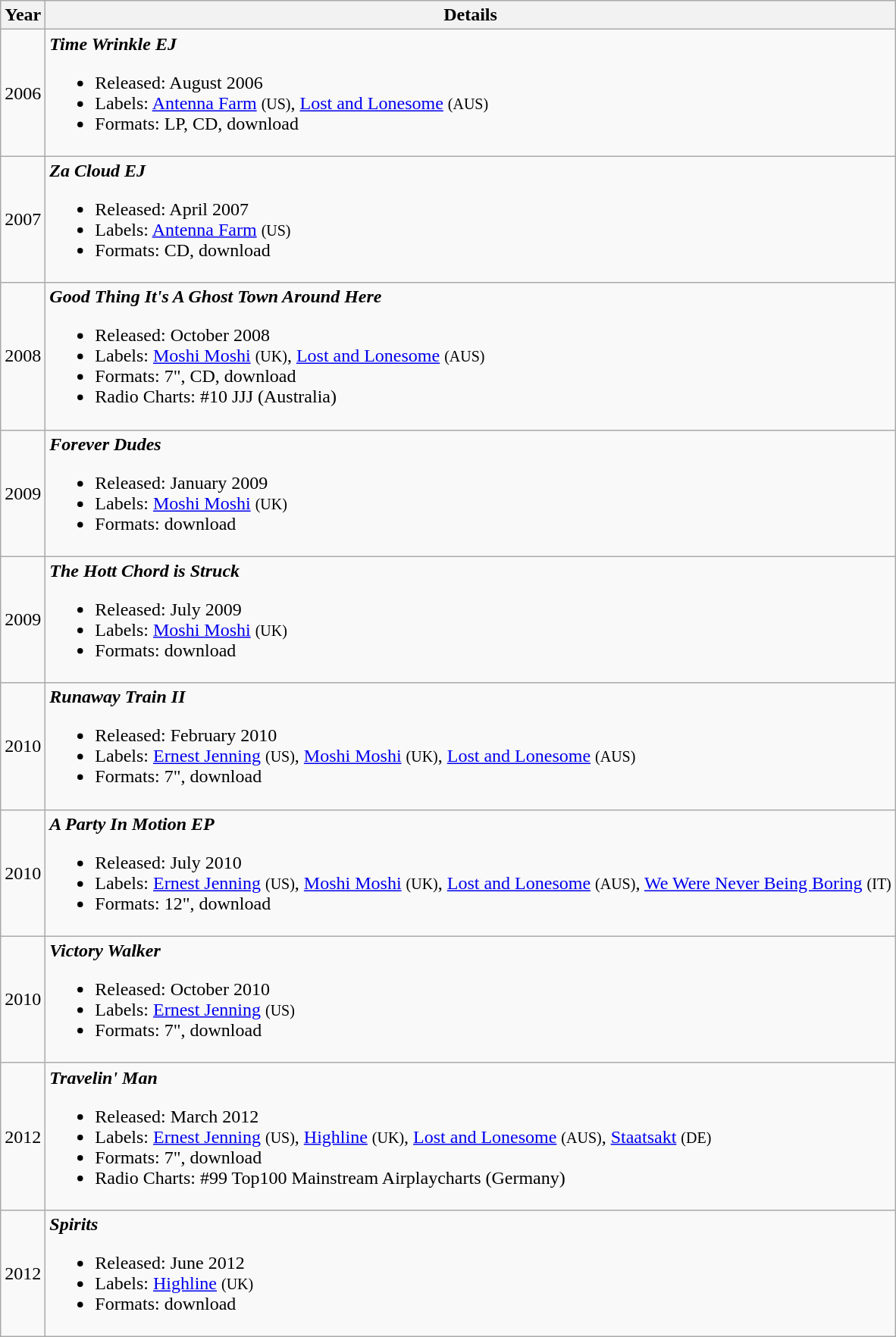<table class="wikitable">
<tr>
<th>Year</th>
<th>Details</th>
</tr>
<tr>
<td>2006</td>
<td><strong><em>Time Wrinkle EJ</em></strong><br><ul><li>Released: August 2006</li><li>Labels: <a href='#'>Antenna Farm</a> <small>(US)</small>, <a href='#'>Lost and Lonesome</a> <small>(AUS)</small></li><li>Formats: LP, CD, download</li></ul></td>
</tr>
<tr>
<td>2007</td>
<td><strong><em>Za Cloud EJ</em></strong><br><ul><li>Released: April 2007</li><li>Labels: <a href='#'>Antenna Farm</a> <small>(US)</small></li><li>Formats: CD, download</li></ul></td>
</tr>
<tr>
<td>2008</td>
<td><strong><em>Good Thing It's A Ghost Town Around Here</em></strong><br><ul><li>Released: October 2008</li><li>Labels: <a href='#'>Moshi Moshi</a> <small>(UK)</small>, <a href='#'>Lost and Lonesome</a> <small>(AUS)</small></li><li>Formats: 7", CD, download</li><li>Radio Charts: #10 JJJ (Australia)</li></ul></td>
</tr>
<tr>
<td>2009</td>
<td><strong><em>Forever Dudes</em></strong><br><ul><li>Released: January 2009</li><li>Labels: <a href='#'>Moshi Moshi</a> <small>(UK)</small></li><li>Formats: download</li></ul></td>
</tr>
<tr>
<td>2009</td>
<td><strong><em>The Hott Chord is Struck</em></strong><br><ul><li>Released: July 2009</li><li>Labels: <a href='#'>Moshi Moshi</a> <small>(UK)</small></li><li>Formats: download</li></ul></td>
</tr>
<tr>
<td>2010</td>
<td><strong><em>Runaway Train II</em></strong><br><ul><li>Released: February 2010</li><li>Labels: <a href='#'>Ernest Jenning</a> <small>(US)</small>, <a href='#'>Moshi Moshi</a> <small>(UK)</small>, <a href='#'>Lost and Lonesome</a> <small>(AUS)</small></li><li>Formats: 7", download</li></ul></td>
</tr>
<tr>
<td>2010</td>
<td><strong><em>A Party In Motion EP</em></strong><br><ul><li>Released: July 2010</li><li>Labels: <a href='#'>Ernest Jenning</a> <small>(US)</small>, <a href='#'>Moshi Moshi</a> <small>(UK)</small>, <a href='#'>Lost and Lonesome</a> <small>(AUS)</small>, <a href='#'>We Were Never Being Boring</a> <small>(IT)</small></li><li>Formats: 12", download</li></ul></td>
</tr>
<tr>
<td>2010</td>
<td><strong><em>Victory Walker</em></strong><br><ul><li>Released: October 2010</li><li>Labels: <a href='#'>Ernest Jenning</a> <small>(US)</small></li><li>Formats: 7", download</li></ul></td>
</tr>
<tr>
<td>2012</td>
<td><strong><em>Travelin' Man</em></strong><br><ul><li>Released: March 2012</li><li>Labels: <a href='#'>Ernest Jenning</a> <small>(US)</small>, <a href='#'>Highline</a> <small>(UK)</small>, <a href='#'>Lost and Lonesome</a> <small>(AUS)</small>, <a href='#'>Staatsakt</a> <small>(DE)</small></li><li>Formats: 7", download</li><li>Radio Charts: #99 Top100 Mainstream Airplaycharts (Germany)</li></ul></td>
</tr>
<tr>
<td>2012</td>
<td><strong><em>Spirits</em></strong><br><ul><li>Released: June 2012</li><li>Labels: <a href='#'>Highline</a> <small>(UK)</small></li><li>Formats: download</li></ul></td>
</tr>
</table>
